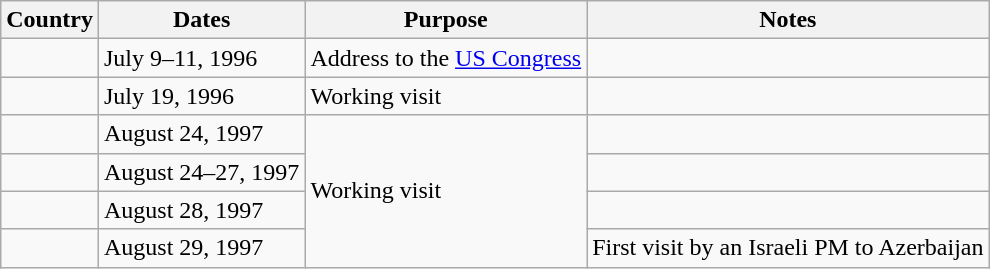<table class="wikitable">
<tr>
<th>Country</th>
<th>Dates</th>
<th>Purpose</th>
<th>Notes</th>
</tr>
<tr>
<td></td>
<td>July 9–11, 1996</td>
<td>Address to the <a href='#'>US Congress</a></td>
<td></td>
</tr>
<tr>
<td></td>
<td>July 19, 1996</td>
<td>Working visit</td>
<td></td>
</tr>
<tr>
<td></td>
<td>August 24, 1997</td>
<td rowspan="4">Working visit</td>
<td></td>
</tr>
<tr>
<td></td>
<td>August 24–27, 1997</td>
<td></td>
</tr>
<tr>
<td></td>
<td>August 28, 1997</td>
<td></td>
</tr>
<tr>
<td></td>
<td>August 29, 1997</td>
<td>First visit by an Israeli PM to Azerbaijan</td>
</tr>
</table>
